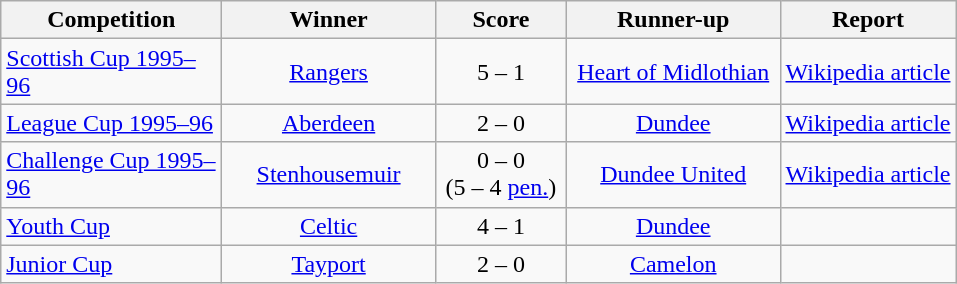<table class="wikitable" style="text-align: center;">
<tr>
<th width=140>Competition</th>
<th width=135>Winner</th>
<th width=80>Score</th>
<th width=135>Runner-up</th>
<th>Report</th>
</tr>
<tr>
<td align=left><a href='#'>Scottish Cup 1995–96</a></td>
<td><a href='#'>Rangers</a></td>
<td>5 – 1</td>
<td><a href='#'>Heart of Midlothian</a></td>
<td><a href='#'>Wikipedia article</a></td>
</tr>
<tr>
<td align=left><a href='#'>League Cup 1995–96</a></td>
<td><a href='#'>Aberdeen</a></td>
<td>2 – 0</td>
<td><a href='#'>Dundee</a></td>
<td><a href='#'>Wikipedia article</a></td>
</tr>
<tr>
<td align=left><a href='#'>Challenge Cup 1995–96</a></td>
<td><a href='#'>Stenhousemuir</a></td>
<td>0 – 0 <br> (5 – 4 <a href='#'>pen.</a>)</td>
<td><a href='#'>Dundee United</a></td>
<td><a href='#'>Wikipedia article</a></td>
</tr>
<tr>
<td align=left><a href='#'>Youth Cup</a></td>
<td><a href='#'>Celtic</a></td>
<td>4 – 1</td>
<td><a href='#'>Dundee</a></td>
<td></td>
</tr>
<tr>
<td align=left><a href='#'>Junior Cup</a></td>
<td><a href='#'>Tayport</a></td>
<td>2 – 0 </td>
<td><a href='#'>Camelon</a></td>
<td></td>
</tr>
</table>
